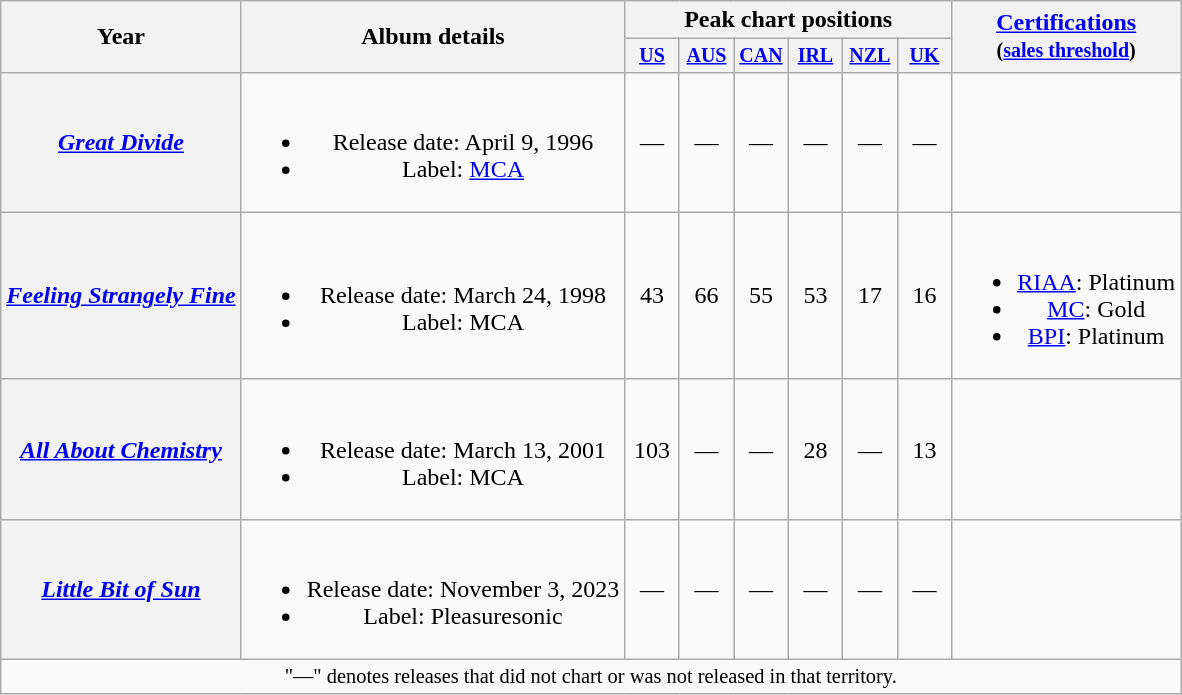<table class="wikitable plainrowheaders" style="text-align:center;">
<tr>
<th rowspan="2">Year</th>
<th rowspan="2">Album details</th>
<th colspan="6">Peak chart positions</th>
<th rowspan="2"><a href='#'>Certifications</a><br><small>(<a href='#'>sales threshold</a>)</small></th>
</tr>
<tr style="font-size:smaller;">
<th style="width:30px;"><a href='#'>US</a><br></th>
<th style="width:30px;"><a href='#'>AUS</a><br></th>
<th style="width:30px;"><a href='#'>CAN</a><br></th>
<th style="width:30px;"><a href='#'>IRL</a><br></th>
<th style="width:30px;"><a href='#'>NZL</a><br></th>
<th style="width:30px;"><a href='#'>UK</a><br></th>
</tr>
<tr>
<th scope="row"><em><a href='#'>Great Divide</a></em></th>
<td><br><ul><li>Release date: April 9, 1996</li><li>Label: <a href='#'>MCA</a></li></ul></td>
<td>—</td>
<td>—</td>
<td>—</td>
<td>—</td>
<td>—</td>
<td>—</td>
<td></td>
</tr>
<tr>
<th scope="row"><em><a href='#'>Feeling Strangely Fine</a></em></th>
<td><br><ul><li>Release date: March 24, 1998</li><li>Label: MCA</li></ul></td>
<td>43</td>
<td>66</td>
<td>55</td>
<td>53</td>
<td>17</td>
<td>16</td>
<td><br><ul><li><a href='#'>RIAA</a>: Platinum</li><li><a href='#'>MC</a>: Gold</li><li><a href='#'>BPI</a>: Platinum</li></ul></td>
</tr>
<tr>
<th scope="row"><em><a href='#'>All About Chemistry</a></em></th>
<td><br><ul><li>Release date: March 13, 2001</li><li>Label: MCA</li></ul></td>
<td>103</td>
<td>—</td>
<td>—</td>
<td>28</td>
<td>—</td>
<td>13</td>
<td></td>
</tr>
<tr>
<th scope="row"><em><a href='#'>Little Bit of Sun</a></em></th>
<td><br><ul><li>Release date: November 3, 2023</li><li>Label: Pleasuresonic</li></ul></td>
<td>—</td>
<td>—</td>
<td>—</td>
<td>—</td>
<td>—</td>
<td>—</td>
<td></td>
</tr>
<tr>
<td colspan="9" style="font-size:85%">"—" denotes releases that did not chart or was not released in that territory.</td>
</tr>
</table>
